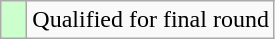<table class="wikitable">
<tr>
<td style="width:10px; background:#cfc"></td>
<td>Qualified for final round</td>
</tr>
</table>
